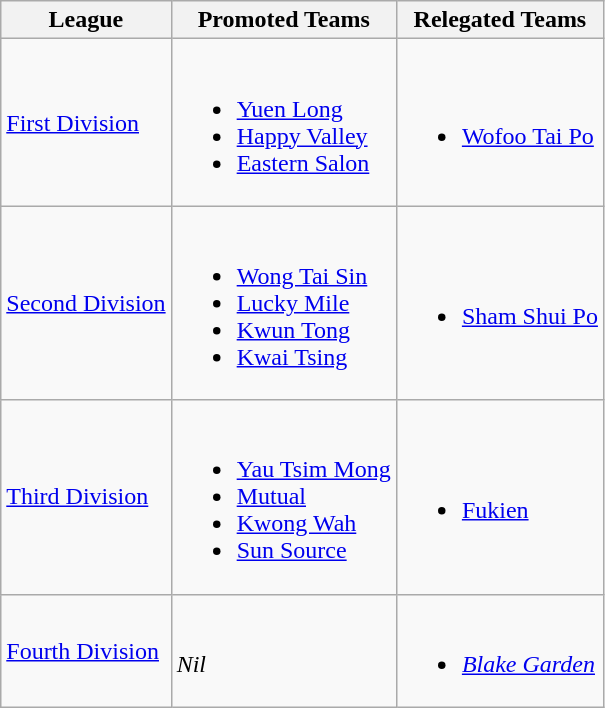<table class="wikitable">
<tr>
<th>League</th>
<th>Promoted Teams</th>
<th>Relegated Teams</th>
</tr>
<tr>
<td><a href='#'>First Division</a></td>
<td><br><ul><li><a href='#'>Yuen Long</a></li><li><a href='#'>Happy Valley</a></li><li><a href='#'>Eastern Salon</a></li></ul></td>
<td><br><ul><li><a href='#'>Wofoo Tai Po</a></li></ul></td>
</tr>
<tr>
<td><a href='#'>Second Division</a></td>
<td><br><ul><li><a href='#'>Wong Tai Sin</a></li><li><a href='#'>Lucky Mile</a></li><li><a href='#'>Kwun Tong</a></li><li><a href='#'>Kwai Tsing</a></li></ul></td>
<td><br><ul><li><a href='#'>Sham Shui Po</a></li></ul></td>
</tr>
<tr>
<td><a href='#'>Third Division</a></td>
<td><br><ul><li><a href='#'>Yau Tsim Mong</a></li><li><a href='#'>Mutual</a></li><li><a href='#'>Kwong Wah</a></li><li><a href='#'>Sun Source</a></li></ul></td>
<td><br><ul><li><a href='#'>Fukien</a></li></ul></td>
</tr>
<tr>
<td><a href='#'>Fourth Division</a></td>
<td><br><em>Nil</em></td>
<td><br><ul><li><em><a href='#'>Blake Garden</a></em></li></ul></td>
</tr>
</table>
